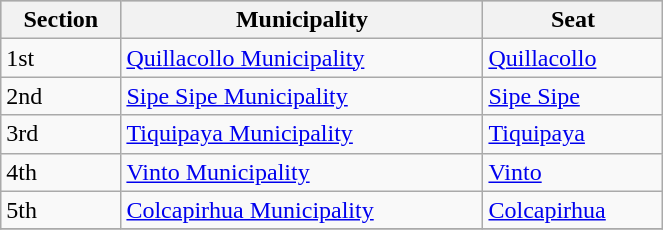<table class="wikitable" border="1" style="width:35%;" border="1">
<tr bgcolor=silver>
<th><strong>Section</strong></th>
<th><strong>Municipality</strong></th>
<th><strong>Seat</strong></th>
</tr>
<tr>
<td>1st</td>
<td><a href='#'>Quillacollo Municipality</a></td>
<td><a href='#'>Quillacollo</a></td>
</tr>
<tr>
<td>2nd</td>
<td><a href='#'>Sipe Sipe Municipality</a></td>
<td><a href='#'>Sipe Sipe</a></td>
</tr>
<tr>
<td>3rd</td>
<td><a href='#'>Tiquipaya Municipality</a></td>
<td><a href='#'>Tiquipaya</a></td>
</tr>
<tr>
<td>4th</td>
<td><a href='#'>Vinto Municipality</a></td>
<td><a href='#'>Vinto</a></td>
</tr>
<tr>
<td>5th</td>
<td><a href='#'>Colcapirhua Municipality</a></td>
<td><a href='#'>Colcapirhua</a></td>
</tr>
<tr>
</tr>
</table>
